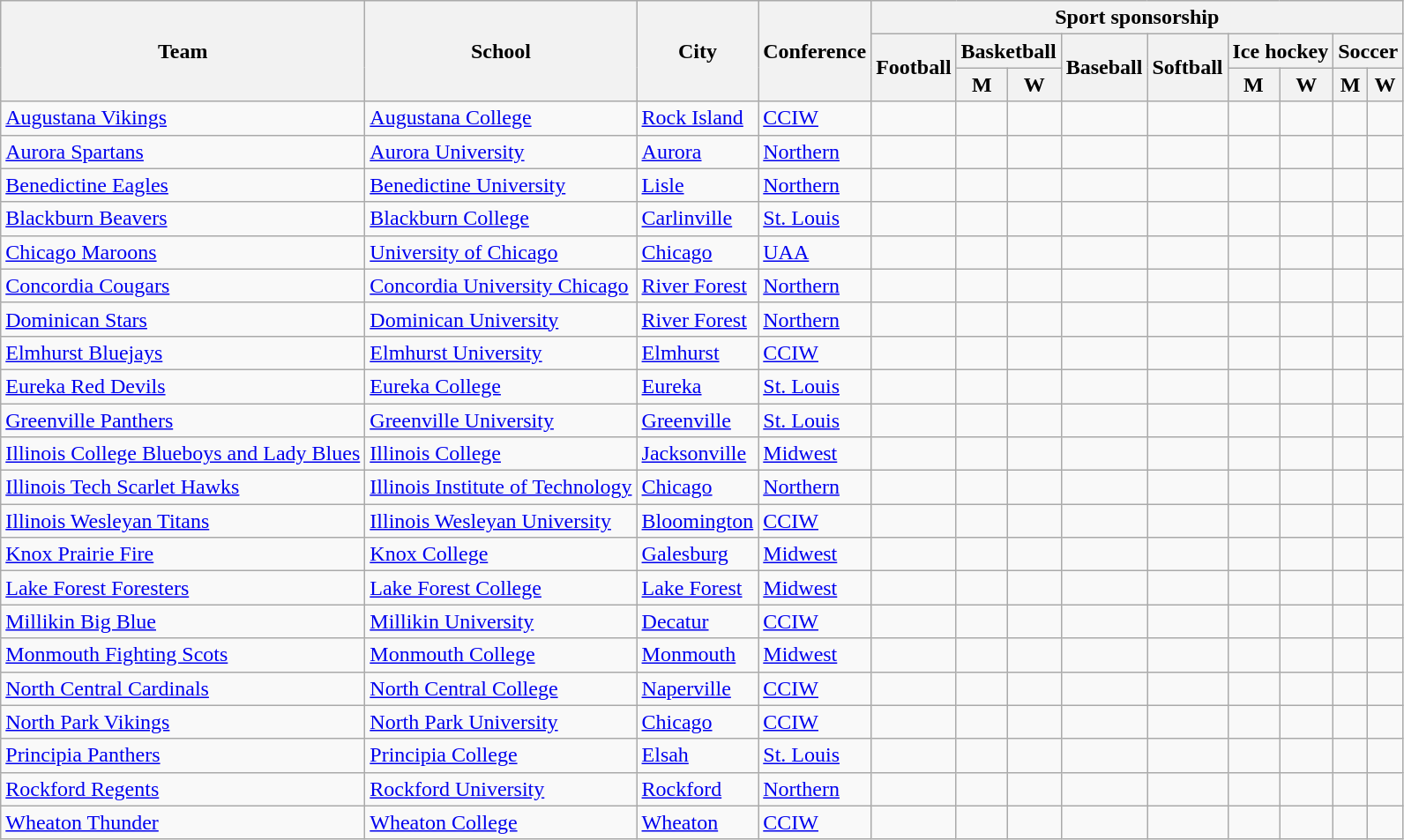<table class="sortable wikitable">
<tr>
<th rowspan=3>Team</th>
<th rowspan=3>School</th>
<th rowspan=3>City</th>
<th rowspan=3>Conference</th>
<th colspan=9>Sport sponsorship</th>
</tr>
<tr>
<th rowspan=2>Football</th>
<th colspan=2>Basketball</th>
<th rowspan=2>Baseball</th>
<th rowspan=2>Softball</th>
<th colspan=2>Ice hockey</th>
<th colspan=2>Soccer</th>
</tr>
<tr>
<th>M</th>
<th>W</th>
<th>M</th>
<th>W</th>
<th>M</th>
<th>W</th>
</tr>
<tr>
<td><a href='#'>Augustana Vikings</a></td>
<td><a href='#'>Augustana College</a></td>
<td><a href='#'>Rock Island</a></td>
<td><a href='#'>CCIW</a></td>
<td></td>
<td></td>
<td></td>
<td></td>
<td></td>
<td></td>
<td></td>
<td></td>
<td></td>
</tr>
<tr>
<td><a href='#'>Aurora Spartans</a></td>
<td><a href='#'>Aurora University</a></td>
<td><a href='#'>Aurora</a></td>
<td><a href='#'>Northern</a></td>
<td></td>
<td></td>
<td></td>
<td></td>
<td></td>
<td> </td>
<td> </td>
<td></td>
<td></td>
</tr>
<tr>
<td><a href='#'>Benedictine Eagles</a></td>
<td><a href='#'>Benedictine University</a></td>
<td><a href='#'>Lisle</a></td>
<td><a href='#'>Northern</a></td>
<td></td>
<td></td>
<td></td>
<td></td>
<td></td>
<td></td>
<td></td>
<td></td>
<td></td>
</tr>
<tr>
<td><a href='#'>Blackburn Beavers</a></td>
<td><a href='#'>Blackburn College</a></td>
<td><a href='#'>Carlinville</a></td>
<td><a href='#'>St. Louis</a></td>
<td></td>
<td></td>
<td></td>
<td></td>
<td></td>
<td></td>
<td></td>
<td></td>
<td></td>
</tr>
<tr>
<td><a href='#'>Chicago Maroons</a></td>
<td><a href='#'>University of Chicago</a></td>
<td><a href='#'>Chicago</a></td>
<td><a href='#'>UAA</a></td>
<td> </td>
<td></td>
<td></td>
<td> </td>
<td> </td>
<td></td>
<td></td>
<td></td>
<td></td>
</tr>
<tr>
<td><a href='#'>Concordia Cougars</a></td>
<td><a href='#'>Concordia University Chicago</a></td>
<td><a href='#'>River Forest</a></td>
<td><a href='#'>Northern</a></td>
<td></td>
<td></td>
<td></td>
<td></td>
<td></td>
<td></td>
<td></td>
<td></td>
<td></td>
</tr>
<tr>
<td><a href='#'>Dominican Stars</a></td>
<td><a href='#'>Dominican University</a></td>
<td><a href='#'>River Forest</a></td>
<td><a href='#'>Northern</a></td>
<td></td>
<td></td>
<td></td>
<td></td>
<td></td>
<td></td>
<td></td>
<td></td>
<td></td>
</tr>
<tr>
<td><a href='#'>Elmhurst Bluejays</a></td>
<td><a href='#'>Elmhurst University</a></td>
<td><a href='#'>Elmhurst</a></td>
<td><a href='#'>CCIW</a></td>
<td></td>
<td></td>
<td></td>
<td></td>
<td></td>
<td></td>
<td></td>
<td></td>
<td></td>
</tr>
<tr>
<td><a href='#'>Eureka Red Devils</a></td>
<td><a href='#'>Eureka College</a></td>
<td><a href='#'>Eureka</a></td>
<td><a href='#'>St. Louis</a></td>
<td> </td>
<td></td>
<td></td>
<td></td>
<td></td>
<td></td>
<td></td>
<td></td>
<td></td>
</tr>
<tr>
<td><a href='#'>Greenville Panthers</a></td>
<td><a href='#'>Greenville University</a></td>
<td><a href='#'>Greenville</a></td>
<td><a href='#'>St. Louis</a></td>
<td> </td>
<td></td>
<td></td>
<td></td>
<td></td>
<td></td>
<td></td>
<td></td>
<td></td>
</tr>
<tr>
<td><a href='#'>Illinois College Blueboys and Lady Blues</a></td>
<td><a href='#'>Illinois College</a></td>
<td><a href='#'>Jacksonville</a></td>
<td><a href='#'>Midwest</a></td>
<td></td>
<td></td>
<td></td>
<td></td>
<td></td>
<td></td>
<td></td>
<td></td>
<td></td>
</tr>
<tr>
<td><a href='#'>Illinois Tech Scarlet Hawks</a></td>
<td><a href='#'>Illinois Institute of Technology</a></td>
<td><a href='#'>Chicago</a></td>
<td><a href='#'>Northern</a></td>
<td></td>
<td></td>
<td></td>
<td></td>
<td></td>
<td></td>
<td></td>
<td></td>
<td></td>
</tr>
<tr>
<td><a href='#'>Illinois Wesleyan Titans</a></td>
<td><a href='#'>Illinois Wesleyan University</a></td>
<td><a href='#'>Bloomington</a></td>
<td><a href='#'>CCIW</a></td>
<td></td>
<td></td>
<td></td>
<td></td>
<td></td>
<td></td>
<td></td>
<td></td>
<td></td>
</tr>
<tr>
<td><a href='#'>Knox Prairie Fire</a></td>
<td><a href='#'>Knox College</a></td>
<td><a href='#'>Galesburg</a></td>
<td><a href='#'>Midwest</a></td>
<td></td>
<td></td>
<td></td>
<td></td>
<td></td>
<td></td>
<td></td>
<td></td>
<td></td>
</tr>
<tr>
<td><a href='#'>Lake Forest Foresters</a></td>
<td><a href='#'>Lake Forest College</a></td>
<td><a href='#'>Lake Forest</a></td>
<td><a href='#'>Midwest</a></td>
<td></td>
<td></td>
<td></td>
<td></td>
<td></td>
<td> </td>
<td> </td>
<td></td>
<td></td>
</tr>
<tr>
<td><a href='#'>Millikin Big Blue</a></td>
<td><a href='#'>Millikin University</a></td>
<td><a href='#'>Decatur</a></td>
<td><a href='#'>CCIW</a></td>
<td></td>
<td></td>
<td></td>
<td></td>
<td></td>
<td></td>
<td></td>
<td></td>
<td></td>
</tr>
<tr>
<td><a href='#'>Monmouth Fighting Scots</a></td>
<td><a href='#'>Monmouth College</a></td>
<td><a href='#'>Monmouth</a></td>
<td><a href='#'>Midwest</a></td>
<td></td>
<td></td>
<td></td>
<td></td>
<td></td>
<td></td>
<td></td>
<td></td>
<td></td>
</tr>
<tr>
<td><a href='#'>North Central Cardinals</a></td>
<td><a href='#'>North Central College</a></td>
<td><a href='#'>Naperville</a></td>
<td><a href='#'>CCIW</a></td>
<td></td>
<td></td>
<td></td>
<td></td>
<td></td>
<td></td>
<td></td>
<td></td>
<td></td>
</tr>
<tr>
<td><a href='#'>North Park Vikings</a></td>
<td><a href='#'>North Park University</a></td>
<td><a href='#'>Chicago</a></td>
<td><a href='#'>CCIW</a></td>
<td></td>
<td></td>
<td></td>
<td></td>
<td></td>
<td></td>
<td></td>
<td></td>
<td></td>
</tr>
<tr>
<td><a href='#'>Principia Panthers</a></td>
<td><a href='#'>Principia College</a></td>
<td><a href='#'>Elsah</a></td>
<td><a href='#'>St. Louis</a></td>
<td></td>
<td></td>
<td></td>
<td></td>
<td></td>
<td></td>
<td></td>
<td></td>
<td></td>
</tr>
<tr>
<td><a href='#'>Rockford Regents</a></td>
<td><a href='#'>Rockford University</a></td>
<td><a href='#'>Rockford</a></td>
<td><a href='#'>Northern</a></td>
<td></td>
<td></td>
<td></td>
<td></td>
<td></td>
<td></td>
<td></td>
<td></td>
<td></td>
</tr>
<tr>
<td><a href='#'>Wheaton Thunder</a></td>
<td><a href='#'>Wheaton College</a></td>
<td><a href='#'>Wheaton</a></td>
<td><a href='#'>CCIW</a></td>
<td></td>
<td></td>
<td></td>
<td></td>
<td></td>
<td></td>
<td></td>
<td></td>
<td></td>
</tr>
</table>
